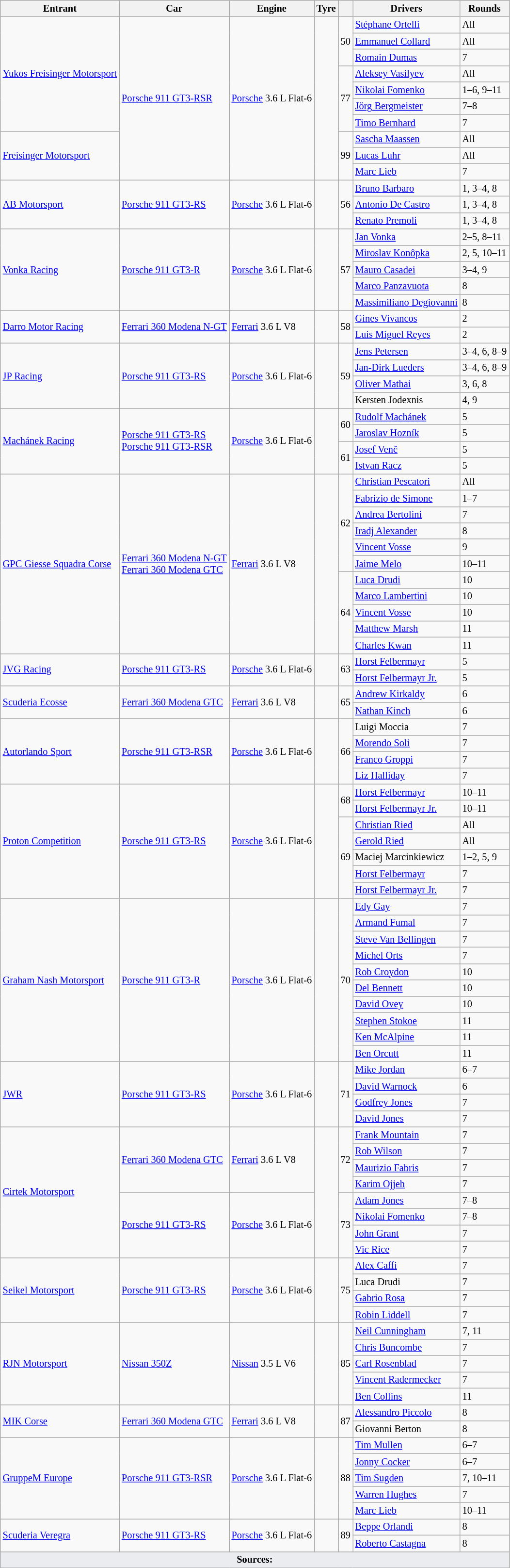<table class="wikitable" style="font-size: 85%">
<tr>
<th>Entrant</th>
<th>Car</th>
<th>Engine</th>
<th>Tyre</th>
<th></th>
<th>Drivers</th>
<th>Rounds</th>
</tr>
<tr>
<td rowspan=7> <a href='#'>Yukos Freisinger Motorsport</a></td>
<td rowspan=10><a href='#'>Porsche 911 GT3-RSR</a></td>
<td rowspan=10><a href='#'>Porsche</a> 3.6 L Flat-6</td>
<td rowspan=10></td>
<td rowspan=3>50</td>
<td> <a href='#'>Stéphane Ortelli</a></td>
<td>All</td>
</tr>
<tr>
<td> <a href='#'>Emmanuel Collard</a></td>
<td>All</td>
</tr>
<tr>
<td> <a href='#'>Romain Dumas</a></td>
<td>7</td>
</tr>
<tr>
<td rowspan=4>77</td>
<td> <a href='#'>Aleksey Vasilyev</a></td>
<td>All</td>
</tr>
<tr>
<td> <a href='#'>Nikolai Fomenko</a></td>
<td>1–6, 9–11</td>
</tr>
<tr>
<td> <a href='#'>Jörg Bergmeister</a></td>
<td>7–8</td>
</tr>
<tr>
<td> <a href='#'>Timo Bernhard</a></td>
<td>7</td>
</tr>
<tr>
<td rowspan=3> <a href='#'>Freisinger Motorsport</a></td>
<td rowspan=3>99</td>
<td> <a href='#'>Sascha Maassen</a></td>
<td>All</td>
</tr>
<tr>
<td> <a href='#'>Lucas Luhr</a></td>
<td>All</td>
</tr>
<tr>
<td> <a href='#'>Marc Lieb</a></td>
<td>7</td>
</tr>
<tr>
<td rowspan=3> <a href='#'>AB Motorsport</a></td>
<td rowspan=3><a href='#'>Porsche 911 GT3-RS</a></td>
<td rowspan=3><a href='#'>Porsche</a> 3.6 L Flat-6</td>
<td rowspan=3></td>
<td rowspan=3>56</td>
<td> <a href='#'>Bruno Barbaro</a></td>
<td>1, 3–4, 8</td>
</tr>
<tr>
<td> <a href='#'>Antonio De Castro</a></td>
<td>1, 3–4, 8</td>
</tr>
<tr>
<td> <a href='#'>Renato Premoli</a></td>
<td>1, 3–4, 8</td>
</tr>
<tr>
<td rowspan=5> <a href='#'>Vonka Racing</a></td>
<td rowspan=5><a href='#'>Porsche 911 GT3-R</a></td>
<td rowspan=5><a href='#'>Porsche</a> 3.6 L Flat-6</td>
<td rowspan=5></td>
<td rowspan=5>57</td>
<td> <a href='#'>Jan Vonka</a></td>
<td>2–5, 8–11</td>
</tr>
<tr>
<td> <a href='#'>Miroslav Konôpka</a></td>
<td>2, 5, 10–11</td>
</tr>
<tr>
<td> <a href='#'>Mauro Casadei</a></td>
<td>3–4, 9</td>
</tr>
<tr>
<td> <a href='#'>Marco Panzavuota</a></td>
<td>8</td>
</tr>
<tr>
<td> <a href='#'>Massimiliano Degiovanni</a></td>
<td>8</td>
</tr>
<tr>
<td rowspan=2> <a href='#'>Darro Motor Racing</a></td>
<td rowspan=2><a href='#'>Ferrari 360 Modena N-GT</a></td>
<td rowspan=2><a href='#'>Ferrari</a> 3.6 L V8</td>
<td rowspan=2></td>
<td rowspan=2>58</td>
<td> <a href='#'>Gines Vivancos</a></td>
<td>2</td>
</tr>
<tr>
<td> <a href='#'>Luis Miguel Reyes</a></td>
<td>2</td>
</tr>
<tr>
<td rowspan=4> <a href='#'>JP Racing</a></td>
<td rowspan=4><a href='#'>Porsche 911 GT3-RS</a></td>
<td rowspan=4><a href='#'>Porsche</a> 3.6 L Flat-6</td>
<td rowspan=4></td>
<td rowspan=4>59</td>
<td> <a href='#'>Jens Petersen</a></td>
<td>3–4, 6, 8–9</td>
</tr>
<tr>
<td> <a href='#'>Jan-Dirk Lueders</a></td>
<td>3–4, 6, 8–9</td>
</tr>
<tr>
<td> <a href='#'>Oliver Mathai</a></td>
<td>3, 6, 8</td>
</tr>
<tr>
<td> Kersten Jodexnis</td>
<td>4, 9</td>
</tr>
<tr>
<td rowspan=4> <a href='#'>Machánek Racing</a></td>
<td rowspan=4><a href='#'>Porsche 911 GT3-RS</a><br><a href='#'>Porsche 911 GT3-RSR</a></td>
<td rowspan=4><a href='#'>Porsche</a> 3.6 L Flat-6</td>
<td rowspan=4></td>
<td rowspan=2>60</td>
<td> <a href='#'>Rudolf Machánek</a></td>
<td>5</td>
</tr>
<tr>
<td> <a href='#'>Jaroslav Hozník</a></td>
<td>5</td>
</tr>
<tr>
<td rowspan=2>61</td>
<td> <a href='#'>Josef Venč</a></td>
<td>5</td>
</tr>
<tr>
<td> <a href='#'>Istvan Racz</a></td>
<td>5</td>
</tr>
<tr>
<td rowspan=11> <a href='#'>GPC Giesse Squadra Corse</a></td>
<td rowspan=11><a href='#'>Ferrari 360 Modena N-GT</a><br><a href='#'>Ferrari 360 Modena GTC</a></td>
<td rowspan=11><a href='#'>Ferrari</a> 3.6 L V8</td>
<td rowspan=11></td>
<td rowspan=6>62</td>
<td> <a href='#'>Christian Pescatori</a></td>
<td>All</td>
</tr>
<tr>
<td> <a href='#'>Fabrizio de Simone</a></td>
<td>1–7</td>
</tr>
<tr>
<td> <a href='#'>Andrea Bertolini</a></td>
<td>7</td>
</tr>
<tr>
<td> <a href='#'>Iradj Alexander</a></td>
<td>8</td>
</tr>
<tr>
<td> <a href='#'>Vincent Vosse</a></td>
<td>9</td>
</tr>
<tr>
<td> <a href='#'>Jaime Melo</a></td>
<td>10–11</td>
</tr>
<tr>
<td rowspan=5>64</td>
<td> <a href='#'>Luca Drudi</a></td>
<td>10</td>
</tr>
<tr>
<td> <a href='#'>Marco Lambertini</a></td>
<td>10</td>
</tr>
<tr>
<td> <a href='#'>Vincent Vosse</a></td>
<td>10</td>
</tr>
<tr>
<td> <a href='#'>Matthew Marsh</a></td>
<td>11</td>
</tr>
<tr>
<td> <a href='#'>Charles Kwan</a></td>
<td>11</td>
</tr>
<tr>
<td rowspan=2> <a href='#'>JVG Racing</a></td>
<td rowspan=2><a href='#'>Porsche 911 GT3-RS</a></td>
<td rowspan=2><a href='#'>Porsche</a> 3.6 L Flat-6</td>
<td rowspan=2></td>
<td rowspan=2>63</td>
<td> <a href='#'>Horst Felbermayr</a></td>
<td>5</td>
</tr>
<tr>
<td> <a href='#'>Horst Felbermayr Jr.</a></td>
<td>5</td>
</tr>
<tr>
<td rowspan=2> <a href='#'>Scuderia Ecosse</a></td>
<td rowspan=2><a href='#'>Ferrari 360 Modena GTC</a></td>
<td rowspan=2><a href='#'>Ferrari</a> 3.6 L V8</td>
<td rowspan=2></td>
<td rowspan=2>65</td>
<td> <a href='#'>Andrew Kirkaldy</a></td>
<td>6</td>
</tr>
<tr>
<td> <a href='#'>Nathan Kinch</a></td>
<td>6</td>
</tr>
<tr>
<td rowspan=4> <a href='#'>Autorlando Sport</a></td>
<td rowspan=4><a href='#'>Porsche 911 GT3-RSR</a></td>
<td rowspan=4><a href='#'>Porsche</a> 3.6 L Flat-6</td>
<td rowspan=4></td>
<td rowspan=4>66</td>
<td> Luigi Moccia</td>
<td>7</td>
</tr>
<tr>
<td> <a href='#'>Morendo Soli</a></td>
<td>7</td>
</tr>
<tr>
<td> <a href='#'>Franco Groppi</a></td>
<td>7</td>
</tr>
<tr>
<td> <a href='#'>Liz Halliday</a></td>
<td>7</td>
</tr>
<tr>
<td rowspan=7> <a href='#'>Proton Competition</a></td>
<td rowspan=7><a href='#'>Porsche 911 GT3-RS</a></td>
<td rowspan=7><a href='#'>Porsche</a> 3.6 L Flat-6</td>
<td rowspan=7></td>
<td rowspan=2>68</td>
<td> <a href='#'>Horst Felbermayr</a></td>
<td>10–11</td>
</tr>
<tr>
<td> <a href='#'>Horst Felbermayr Jr.</a></td>
<td>10–11</td>
</tr>
<tr>
<td rowspan=5>69</td>
<td> <a href='#'>Christian Ried</a></td>
<td>All</td>
</tr>
<tr>
<td> <a href='#'>Gerold Ried</a></td>
<td>All</td>
</tr>
<tr>
<td> Maciej Marcinkiewicz</td>
<td>1–2, 5, 9</td>
</tr>
<tr>
<td> <a href='#'>Horst Felbermayr</a></td>
<td>7</td>
</tr>
<tr>
<td> <a href='#'>Horst Felbermayr Jr.</a></td>
<td>7</td>
</tr>
<tr>
<td rowspan=10> <a href='#'>Graham Nash Motorsport</a></td>
<td rowspan=10><a href='#'>Porsche 911 GT3-R</a></td>
<td rowspan=10><a href='#'>Porsche</a> 3.6 L Flat-6</td>
<td rowspan=10></td>
<td rowspan=10>70</td>
<td> <a href='#'>Edy Gay</a></td>
<td>7</td>
</tr>
<tr>
<td> <a href='#'>Armand Fumal</a></td>
<td>7</td>
</tr>
<tr>
<td> <a href='#'>Steve Van Bellingen</a></td>
<td>7</td>
</tr>
<tr>
<td> <a href='#'>Michel Orts</a></td>
<td>7</td>
</tr>
<tr>
<td> <a href='#'>Rob Croydon</a></td>
<td>10</td>
</tr>
<tr>
<td> <a href='#'>Del Bennett</a></td>
<td>10</td>
</tr>
<tr>
<td> <a href='#'>David Ovey</a></td>
<td>10</td>
</tr>
<tr>
<td> <a href='#'>Stephen Stokoe</a></td>
<td>11</td>
</tr>
<tr>
<td> <a href='#'>Ken McAlpine</a></td>
<td>11</td>
</tr>
<tr>
<td> <a href='#'>Ben Orcutt</a></td>
<td>11</td>
</tr>
<tr>
<td rowspan=4> <a href='#'>JWR</a></td>
<td rowspan=4><a href='#'>Porsche 911 GT3-RS</a></td>
<td rowspan=4><a href='#'>Porsche</a> 3.6 L Flat-6</td>
<td rowspan=4></td>
<td rowspan=4>71</td>
<td> <a href='#'>Mike Jordan</a></td>
<td>6–7</td>
</tr>
<tr>
<td> <a href='#'>David Warnock</a></td>
<td>6</td>
</tr>
<tr>
<td> <a href='#'>Godfrey Jones</a></td>
<td>7</td>
</tr>
<tr>
<td> <a href='#'>David Jones</a></td>
<td>7</td>
</tr>
<tr>
<td rowspan=8> <a href='#'>Cirtek Motorsport</a></td>
<td rowspan=4><a href='#'>Ferrari 360 Modena GTC</a></td>
<td rowspan=4><a href='#'>Ferrari</a> 3.6 L V8</td>
<td rowspan=8></td>
<td rowspan=4>72</td>
<td> <a href='#'>Frank Mountain</a></td>
<td>7</td>
</tr>
<tr>
<td> <a href='#'>Rob Wilson</a></td>
<td>7</td>
</tr>
<tr>
<td> <a href='#'>Maurizio Fabris</a></td>
<td>7</td>
</tr>
<tr>
<td> <a href='#'>Karim Ojjeh</a></td>
<td>7</td>
</tr>
<tr>
<td rowspan=4><a href='#'>Porsche 911 GT3-RS</a></td>
<td rowspan=4><a href='#'>Porsche</a> 3.6 L Flat-6</td>
<td rowspan=4>73</td>
<td> <a href='#'>Adam Jones</a></td>
<td>7–8</td>
</tr>
<tr>
<td> <a href='#'>Nikolai Fomenko</a></td>
<td>7–8</td>
</tr>
<tr>
<td> <a href='#'>John Grant</a></td>
<td>7</td>
</tr>
<tr>
<td> <a href='#'>Vic Rice</a></td>
<td>7</td>
</tr>
<tr>
<td rowspan=4> <a href='#'>Seikel Motorsport</a></td>
<td rowspan=4><a href='#'>Porsche 911 GT3-RS</a></td>
<td rowspan=4><a href='#'>Porsche</a> 3.6 L Flat-6</td>
<td rowspan=4></td>
<td rowspan=4>75</td>
<td> <a href='#'>Alex Caffi</a></td>
<td>7</td>
</tr>
<tr>
<td> Luca Drudi</td>
<td>7</td>
</tr>
<tr>
<td> <a href='#'>Gabrio Rosa</a></td>
<td>7</td>
</tr>
<tr>
<td> <a href='#'>Robin Liddell</a></td>
<td>7</td>
</tr>
<tr>
<td rowspan=5> <a href='#'>RJN Motorsport</a></td>
<td rowspan=5><a href='#'>Nissan 350Z</a></td>
<td rowspan=5><a href='#'>Nissan</a> 3.5 L V6</td>
<td rowspan=5></td>
<td rowspan=5>85</td>
<td> <a href='#'>Neil Cunningham</a></td>
<td>7, 11</td>
</tr>
<tr>
<td> <a href='#'>Chris Buncombe</a></td>
<td>7</td>
</tr>
<tr>
<td> <a href='#'>Carl Rosenblad</a></td>
<td>7</td>
</tr>
<tr>
<td> <a href='#'>Vincent Radermecker</a></td>
<td>7</td>
</tr>
<tr>
<td> <a href='#'>Ben Collins</a></td>
<td>11</td>
</tr>
<tr>
<td rowspan=2> <a href='#'>MIK Corse</a></td>
<td rowspan=2><a href='#'>Ferrari 360 Modena GTC</a></td>
<td rowspan=2><a href='#'>Ferrari</a> 3.6 L V8</td>
<td rowspan=2></td>
<td rowspan=2>87</td>
<td> <a href='#'>Alessandro Piccolo</a></td>
<td>8</td>
</tr>
<tr>
<td> Giovanni Berton</td>
<td>8</td>
</tr>
<tr>
<td rowspan=5> <a href='#'>GruppeM Europe</a></td>
<td rowspan=5><a href='#'>Porsche 911 GT3-RSR</a></td>
<td rowspan=5><a href='#'>Porsche</a> 3.6 L Flat-6</td>
<td rowspan=5></td>
<td rowspan=5>88</td>
<td> <a href='#'>Tim Mullen</a></td>
<td>6–7</td>
</tr>
<tr>
<td> <a href='#'>Jonny Cocker</a></td>
<td>6–7</td>
</tr>
<tr>
<td> <a href='#'>Tim Sugden</a></td>
<td>7, 10–11</td>
</tr>
<tr>
<td> <a href='#'>Warren Hughes</a></td>
<td>7</td>
</tr>
<tr>
<td> <a href='#'>Marc Lieb</a></td>
<td>10–11</td>
</tr>
<tr>
<td rowspan=2> <a href='#'>Scuderia Veregra</a></td>
<td rowspan=2><a href='#'>Porsche 911 GT3-RS</a></td>
<td rowspan=2><a href='#'>Porsche</a> 3.6 L Flat-6</td>
<td rowspan=2></td>
<td rowspan=2>89</td>
<td> <a href='#'>Beppe Orlandi</a></td>
<td>8</td>
</tr>
<tr>
<td> <a href='#'>Roberto Castagna</a></td>
<td>8</td>
</tr>
<tr class="sortbottom">
<td colspan="7" style="background-color:#EAECF0;text-align:center"><strong>Sources:</strong></td>
</tr>
</table>
